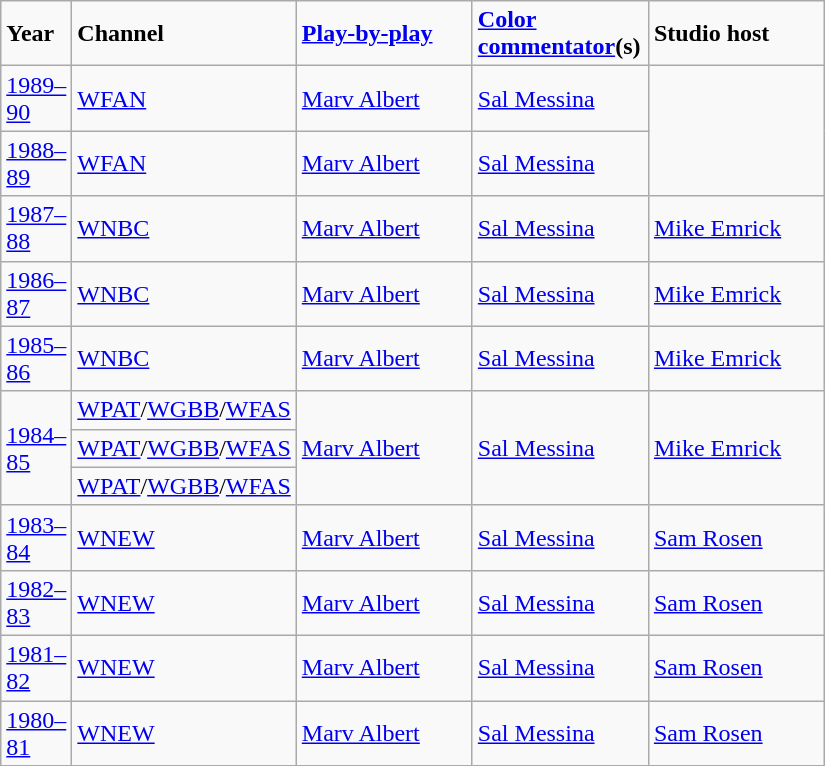<table class="wikitable">
<tr>
<td width="40"><strong>Year</strong></td>
<td width="40"><strong>Channel</strong></td>
<td width="110"><strong><a href='#'>Play-by-play</a></strong></td>
<td width="110"><strong><a href='#'>Color commentator</a>(s)</strong></td>
<td width="110"><strong>Studio host</strong></td>
</tr>
<tr>
<td><a href='#'>1989–90</a></td>
<td><a href='#'>WFAN</a></td>
<td><a href='#'>Marv Albert</a></td>
<td><a href='#'>Sal Messina</a></td>
</tr>
<tr>
<td><a href='#'>1988–89</a></td>
<td><a href='#'>WFAN</a></td>
<td><a href='#'>Marv Albert</a></td>
<td><a href='#'>Sal Messina</a></td>
</tr>
<tr>
<td><a href='#'>1987–88</a></td>
<td><a href='#'>WNBC</a></td>
<td><a href='#'>Marv Albert</a></td>
<td><a href='#'>Sal Messina</a></td>
<td><a href='#'>Mike Emrick</a></td>
</tr>
<tr>
<td><a href='#'>1986–87</a></td>
<td><a href='#'>WNBC</a></td>
<td><a href='#'>Marv Albert</a></td>
<td><a href='#'>Sal Messina</a></td>
<td><a href='#'>Mike Emrick</a></td>
</tr>
<tr>
<td><a href='#'>1985–86</a></td>
<td><a href='#'>WNBC</a></td>
<td><a href='#'>Marv Albert</a></td>
<td><a href='#'>Sal Messina</a></td>
<td><a href='#'>Mike Emrick</a></td>
</tr>
<tr>
<td rowspan="3"><a href='#'>1984–85</a></td>
<td><a href='#'>WPAT</a>/<a href='#'>WGBB</a>/<a href='#'>WFAS</a></td>
<td rowspan="3"><a href='#'>Marv Albert</a></td>
<td rowspan="3"><a href='#'>Sal Messina</a></td>
<td rowspan="3"><a href='#'>Mike Emrick</a></td>
</tr>
<tr>
<td><a href='#'>WPAT</a>/<a href='#'>WGBB</a>/<a href='#'>WFAS</a></td>
</tr>
<tr>
<td><a href='#'>WPAT</a>/<a href='#'>WGBB</a>/<a href='#'>WFAS</a></td>
</tr>
<tr>
<td><a href='#'>1983–84</a></td>
<td><a href='#'>WNEW</a></td>
<td><a href='#'>Marv Albert</a></td>
<td><a href='#'>Sal Messina</a></td>
<td><a href='#'>Sam Rosen</a></td>
</tr>
<tr>
<td><a href='#'>1982–83</a></td>
<td><a href='#'>WNEW</a></td>
<td><a href='#'>Marv Albert</a></td>
<td><a href='#'>Sal Messina</a></td>
<td><a href='#'>Sam Rosen</a></td>
</tr>
<tr>
<td><a href='#'>1981–82</a></td>
<td><a href='#'>WNEW</a></td>
<td><a href='#'>Marv Albert</a></td>
<td><a href='#'>Sal Messina</a></td>
<td><a href='#'>Sam Rosen</a></td>
</tr>
<tr>
<td><a href='#'>1980–81</a></td>
<td><a href='#'>WNEW</a></td>
<td><a href='#'>Marv Albert</a></td>
<td><a href='#'>Sal Messina</a></td>
<td><a href='#'>Sam Rosen</a></td>
</tr>
</table>
